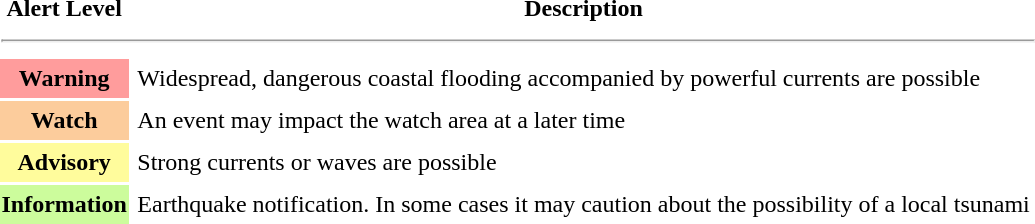<table class="toccolours">
<tr>
<th>Alert Level</th>
<th>Description</th>
</tr>
<tr>
<td colspan="2"><hr></td>
</tr>
<tr>
<th style="background:#ff9c9c">Warning</th>
<td style="padding:4px">Widespread, dangerous coastal flooding accompanied by powerful currents are possible</td>
</tr>
<tr>
<th style="background:#fccc9c">Watch</th>
<td style="padding:4px">An event may impact the watch area at a later time</td>
</tr>
<tr>
<th style="background:#fffc9c">Advisory</th>
<td style="padding:4px">Strong currents or waves are possible</td>
</tr>
<tr>
<th style="background:#ccfc9c">Information</th>
<td style="padding:4px">Earthquake notification. In some cases it may caution about the possibility of a local tsunami</td>
</tr>
</table>
